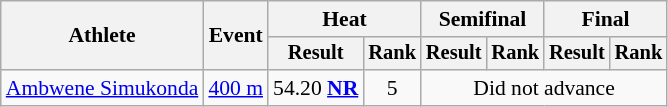<table class="wikitable" style="font-size:90%">
<tr>
<th rowspan="2">Athlete</th>
<th rowspan="2">Event</th>
<th colspan="2">Heat</th>
<th colspan="2">Semifinal</th>
<th colspan="2">Final</th>
</tr>
<tr style="font-size:95%">
<th>Result</th>
<th>Rank</th>
<th>Result</th>
<th>Rank</th>
<th>Result</th>
<th>Rank</th>
</tr>
<tr align=center>
<td align=left><a href='#'>Ambwene Simukonda</a></td>
<td align=left><a href='#'>400 m</a></td>
<td>54.20 <strong><a href='#'>NR</a></strong></td>
<td>5</td>
<td colspan=4>Did not advance</td>
</tr>
</table>
